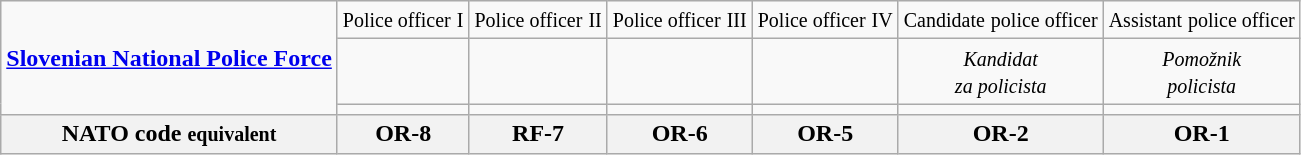<table class="wikitable" style="text-align:center">
<tr>
<td rowspan=3><strong> <a href='#'>Slovenian National Police Force</a></strong></td>
<td><small>Police officer</small> <small>I</small></td>
<td><small>Police officer</small> <small>II</small></td>
<td><small>Police officer</small> <small>III</small></td>
<td><small>Police officer</small> <small>IV</small></td>
<td><small>Candidate</small> <small>police officer</small></td>
<td><small>Assistant</small> <small>police officer</small></td>
</tr>
<tr>
<td><small></small></td>
<td><small></small></td>
<td><small></small></td>
<td><small></small></td>
<td><small><em>Kandidat</em></small> <br><small><em>za policista</em></small></td>
<td><small><em>Pomožnik</em></small> <br><small><em>policista</em></small></td>
</tr>
<tr>
<td></td>
<td></td>
<td></td>
<td></td>
<td></td>
<td></td>
</tr>
<tr>
<th>NATO code <small>equivalent</small></th>
<th>OR-8</th>
<th>RF-7</th>
<th>OR-6</th>
<th>OR-5</th>
<th>OR-2</th>
<th>OR-1</th>
</tr>
</table>
